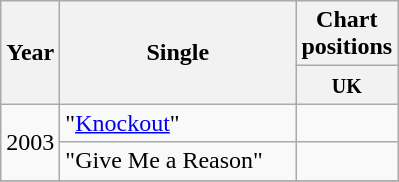<table class="wikitable">
<tr>
<th style="width:30px;" rowspan="2"><strong>Year</strong></th>
<th style="width:150px;" rowspan="2"><strong>Single</strong></th>
<th colspan="1"><strong>Chart positions</strong></th>
</tr>
<tr>
<th style="width:36px;"><small>UK</small></th>
</tr>
<tr>
<td rowspan="2">2003</td>
<td>"<a href='#'>Knockout</a>"</td>
<td></td>
</tr>
<tr>
<td>"Give Me a Reason"</td>
<td></td>
</tr>
<tr>
</tr>
</table>
